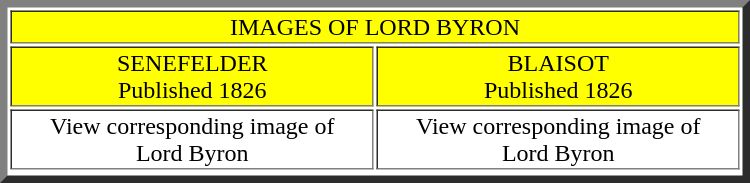<table border="5" width="500" style="margin:1em auto; text-align:center;">
<tr>
<td colspan="3" style="background-color:yellow; color:black;">IMAGES OF LORD BYRON</td>
</tr>
<tr style="background-color:yellow; color:black;">
<td width="250">SENEFELDER<br>Published 1826</td>
<td width="250">BLAISOT<br>Published 1826</td>
</tr>
<tr>
<td>View corresponding image of <br>Lord Byron</td>
<td>View corresponding image of <br>Lord Byron</td>
</tr>
<tr>
</tr>
</table>
